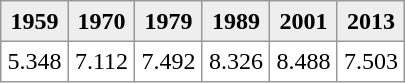<table rules="all" cellspacing="0" cellpadding="4" style="border: 1px solid #999">
<tr bgcolor="#EEEEEE">
<th>1959</th>
<th>1970</th>
<th>1979</th>
<th>1989</th>
<th>2001</th>
<th>2013</th>
</tr>
<tr bgcolor="#FFFFFF">
<td align=center>5.348</td>
<td align=center>7.112</td>
<td align=center>7.492</td>
<td align=center>8.326</td>
<td align=center>8.488</td>
<td align=center>7.503</td>
</tr>
</table>
